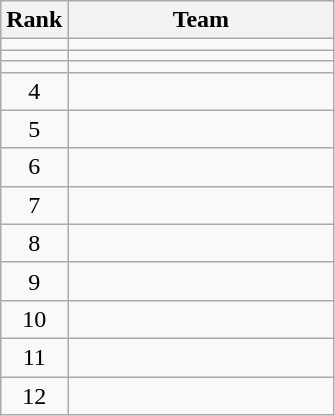<table class="wikitable">
<tr>
<th>Rank</th>
<th width=170>Team</th>
</tr>
<tr>
<td align=center></td>
<td></td>
</tr>
<tr>
<td align=center></td>
<td></td>
</tr>
<tr>
<td align=center></td>
<td></td>
</tr>
<tr>
<td align=center>4</td>
<td></td>
</tr>
<tr>
<td align=center>5</td>
<td></td>
</tr>
<tr>
<td align=center>6</td>
<td></td>
</tr>
<tr>
<td align=center>7</td>
<td></td>
</tr>
<tr>
<td align=center>8</td>
<td></td>
</tr>
<tr>
<td align=center>9</td>
<td></td>
</tr>
<tr>
<td align=center>10</td>
<td></td>
</tr>
<tr>
<td align=center>11</td>
<td></td>
</tr>
<tr>
<td align=center>12</td>
<td></td>
</tr>
</table>
